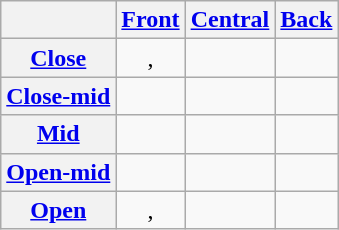<table class="wikitable" style="text-align:center">
<tr>
<th></th>
<th><a href='#'>Front</a></th>
<th><a href='#'>Central</a></th>
<th><a href='#'>Back</a></th>
</tr>
<tr>
<th><a href='#'>Close</a></th>
<td>, </td>
<td></td>
<td></td>
</tr>
<tr>
<th><a href='#'>Close-mid</a></th>
<td></td>
<td></td>
<td></td>
</tr>
<tr>
<th><a href='#'>Mid</a></th>
<td></td>
<td></td>
<td></td>
</tr>
<tr>
<th><a href='#'>Open-mid</a></th>
<td></td>
<td></td>
<td></td>
</tr>
<tr>
<th><a href='#'>Open</a></th>
<td>, </td>
<td></td>
<td></td>
</tr>
</table>
